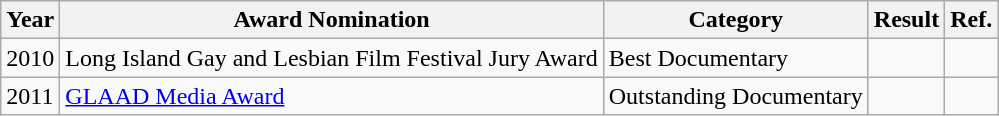<table class="wikitable">
<tr>
<th>Year</th>
<th>Award Nomination</th>
<th>Category</th>
<th>Result</th>
<th>Ref.</th>
</tr>
<tr>
<td>2010</td>
<td>Long Island Gay and Lesbian Film Festival Jury Award</td>
<td>Best Documentary</td>
<td></td>
<td></td>
</tr>
<tr>
<td>2011</td>
<td><a href='#'>GLAAD Media Award</a></td>
<td>Outstanding Documentary</td>
<td></td>
<td></td>
</tr>
</table>
